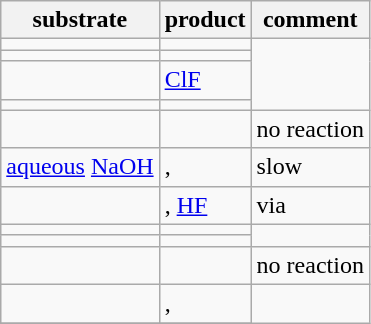<table class="wikitable">
<tr>
<th>substrate</th>
<th>product</th>
<th>comment</th>
</tr>
<tr>
<td><a href='#'></a></td>
<td><a href='#'></a></td>
</tr>
<tr>
<td><a href='#'></a></td>
<td><a href='#'></a></td>
</tr>
<tr>
<td><a href='#'></a></td>
<td><a href='#'>ClF</a></td>
</tr>
<tr>
<td><a href='#'></a></td>
<td><a href='#'></a></td>
</tr>
<tr>
<td><a href='#'></a></td>
<td></td>
<td>no reaction</td>
</tr>
<tr>
<td><a href='#'>aqueous</a> <a href='#'>NaOH</a></td>
<td><a href='#'></a>, <a href='#'></a></td>
<td>slow</td>
</tr>
<tr>
<td><a href='#'></a></td>
<td><a href='#'></a>, <a href='#'>HF</a></td>
<td>via </td>
</tr>
<tr>
<td><a href='#'></a></td>
<td></td>
</tr>
<tr>
<td><a href='#'></a></td>
<td></td>
</tr>
<tr>
<td><a href='#'></a></td>
<td></td>
<td>no reaction</td>
</tr>
<tr>
<td><a href='#'></a></td>
<td>, </td>
</tr>
<tr>
</tr>
</table>
